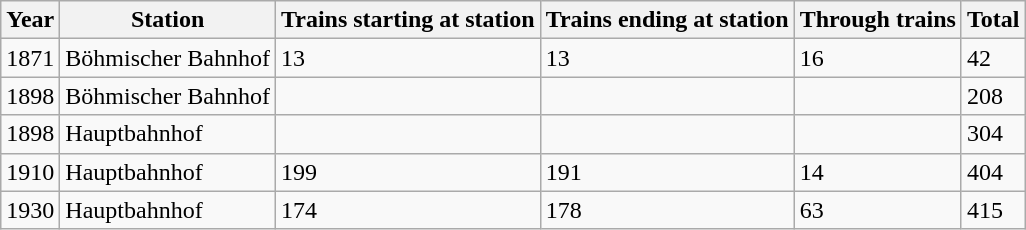<table class="wikitable">
<tr>
<th>Year</th>
<th>Station</th>
<th>Trains starting at station</th>
<th>Trains ending at station</th>
<th>Through trains</th>
<th>Total</th>
</tr>
<tr>
<td>1871</td>
<td>Böhmischer Bahnhof</td>
<td>13</td>
<td>13</td>
<td>16</td>
<td>42</td>
</tr>
<tr>
<td>1898</td>
<td>Böhmischer Bahnhof</td>
<td></td>
<td></td>
<td></td>
<td>208</td>
</tr>
<tr>
<td>1898</td>
<td>Hauptbahnhof</td>
<td></td>
<td></td>
<td></td>
<td>304</td>
</tr>
<tr>
<td>1910</td>
<td>Hauptbahnhof</td>
<td>199</td>
<td>191</td>
<td>14</td>
<td>404</td>
</tr>
<tr>
<td>1930</td>
<td>Hauptbahnhof</td>
<td>174</td>
<td>178</td>
<td>63</td>
<td>415</td>
</tr>
</table>
